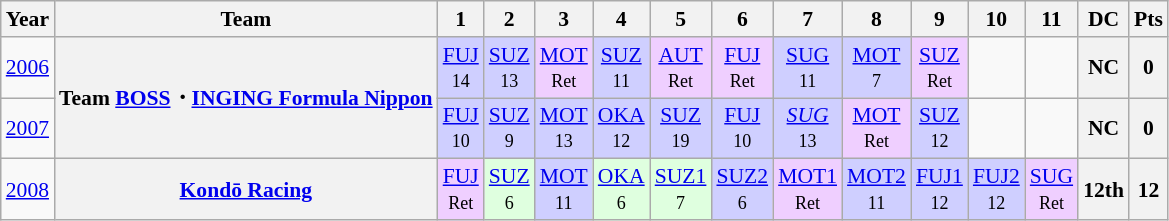<table class="wikitable" style="text-align:center; font-size:90%">
<tr>
<th>Year</th>
<th>Team</th>
<th>1</th>
<th>2</th>
<th>3</th>
<th>4</th>
<th>5</th>
<th>6</th>
<th>7</th>
<th>8</th>
<th>9</th>
<th>10</th>
<th>11</th>
<th>DC</th>
<th>Pts</th>
</tr>
<tr>
<td><a href='#'>2006</a></td>
<th rowspan="2">Team <a href='#'>BOSS</a>・<a href='#'>INGING Formula Nippon</a></th>
<td bgcolor="#CFCFFF"><a href='#'>FUJ</a><br><small>14</small></td>
<td bgcolor="#CFCFFF"><a href='#'>SUZ</a><br><small>13</small></td>
<td bgcolor="#EFCFFF"><a href='#'>MOT</a><br><small>Ret</small></td>
<td bgcolor="#CFCFFF"><a href='#'>SUZ</a><br><small>11</small></td>
<td bgcolor="#EFCFFF"><a href='#'>AUT</a><br><small>Ret</small></td>
<td bgcolor="#EFCFFF"><a href='#'>FUJ</a><br><small>Ret</small></td>
<td bgcolor="#CFCFFF"><a href='#'>SUG</a><br><small>11</small></td>
<td bgcolor="#CFCFFF"><a href='#'>MOT</a><br><small>7</small></td>
<td bgcolor="#EFCFFF"><a href='#'>SUZ</a><br><small>Ret</small></td>
<td></td>
<td></td>
<th>NC</th>
<th>0</th>
</tr>
<tr>
<td><a href='#'>2007</a></td>
<td bgcolor="#CFCFFF"><a href='#'>FUJ</a><br><small>10</small></td>
<td bgcolor="#CFCFFF"><a href='#'>SUZ</a><br><small>9</small></td>
<td bgcolor="#CFCFFF"><a href='#'>MOT</a><br><small>13</small></td>
<td bgcolor="#CFCFFF"><a href='#'>OKA</a><br><small>12</small></td>
<td bgcolor="#CFCFFF"><a href='#'>SUZ</a><br><small>19</small></td>
<td bgcolor="#CFCFFF"><a href='#'>FUJ</a><br><small>10</small></td>
<td bgcolor="#CFCFFF"><em><a href='#'>SUG</a></em><br><small>13</small></td>
<td bgcolor="#EFCFFF"><a href='#'>MOT</a><br><small>Ret</small></td>
<td bgcolor="#CFCFFF"><a href='#'>SUZ</a><br><small>12</small></td>
<td></td>
<td></td>
<th>NC</th>
<th>0</th>
</tr>
<tr>
<td><a href='#'>2008</a></td>
<th><a href='#'>Kondō Racing</a></th>
<td bgcolor="#EFCFFF"><a href='#'>FUJ</a><br><small>Ret</small></td>
<td bgcolor="#DFFFDF"><a href='#'>SUZ</a><br><small>6</small></td>
<td bgcolor="#CFCFFF"><a href='#'>MOT</a><br><small>11</small></td>
<td bgcolor="#DFFFDF"><a href='#'>OKA</a><br><small>6</small></td>
<td bgcolor="#DFFFDF"><a href='#'>SUZ1</a><br><small>7</small></td>
<td bgcolor="#CFCFFF"><a href='#'>SUZ2</a><br><small>6</small></td>
<td bgcolor="#EFCFFF"><a href='#'>MOT1</a><br><small>Ret</small></td>
<td bgcolor="#CFCFFF"><a href='#'>MOT2</a><br><small>11</small></td>
<td bgcolor="#CFCFFF"><a href='#'>FUJ1</a><br><small>12</small></td>
<td bgcolor="#CFCFFF"><a href='#'>FUJ2</a><br><small>12</small></td>
<td bgcolor="#EFCFFF"><a href='#'>SUG</a><br><small>Ret</small></td>
<th>12th</th>
<th>12</th>
</tr>
</table>
